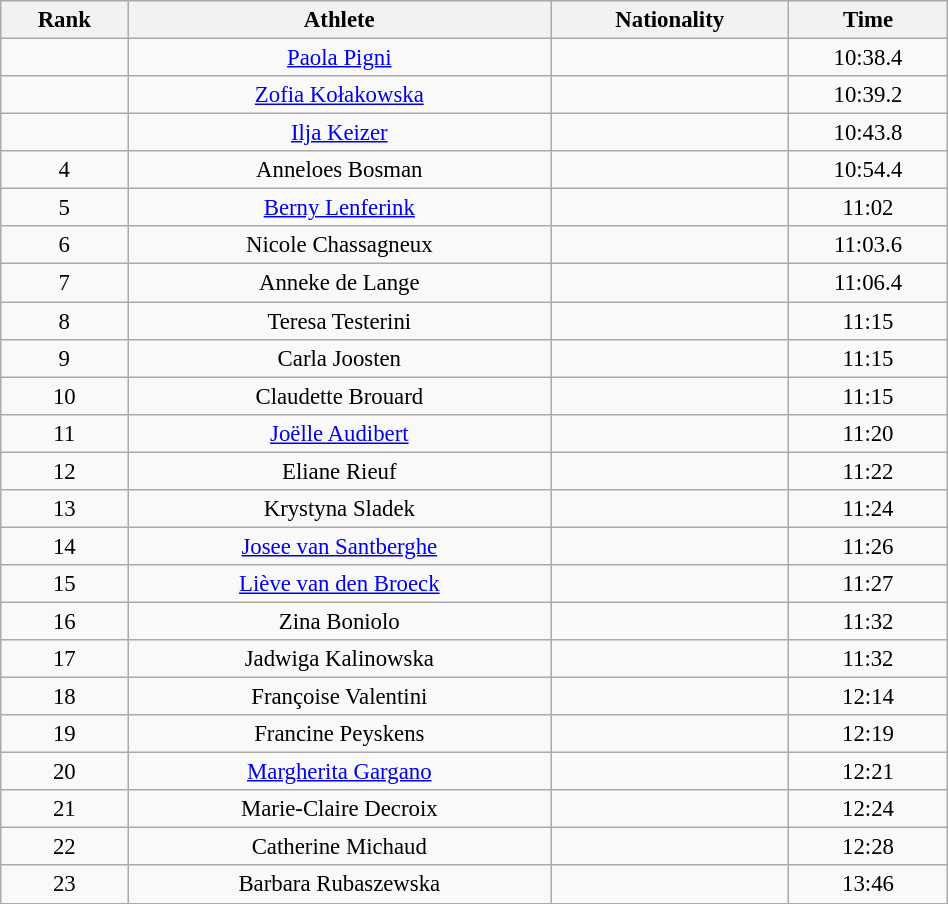<table class="wikitable sortable" style=" text-align:center; font-size:95%;" width="50%">
<tr>
<th>Rank</th>
<th>Athlete</th>
<th>Nationality</th>
<th>Time</th>
</tr>
<tr>
<td align=center></td>
<td><a href='#'>Paola Pigni</a></td>
<td></td>
<td>10:38.4</td>
</tr>
<tr>
<td align=center></td>
<td><a href='#'>Zofia Kołakowska</a></td>
<td></td>
<td>10:39.2</td>
</tr>
<tr>
<td align=center></td>
<td><a href='#'>Ilja Keizer</a></td>
<td></td>
<td>10:43.8</td>
</tr>
<tr>
<td align=center>4</td>
<td>Anneloes Bosman</td>
<td></td>
<td>10:54.4</td>
</tr>
<tr>
<td align=center>5</td>
<td><a href='#'>Berny Lenferink</a></td>
<td></td>
<td>11:02</td>
</tr>
<tr>
<td align=center>6</td>
<td>Nicole Chassagneux</td>
<td></td>
<td>11:03.6</td>
</tr>
<tr>
<td align=center>7</td>
<td>Anneke de Lange</td>
<td></td>
<td>11:06.4</td>
</tr>
<tr>
<td align=center>8</td>
<td>Teresa Testerini</td>
<td></td>
<td>11:15</td>
</tr>
<tr>
<td align=center>9</td>
<td>Carla Joosten</td>
<td></td>
<td>11:15</td>
</tr>
<tr>
<td align=center>10</td>
<td>Claudette Brouard</td>
<td></td>
<td>11:15</td>
</tr>
<tr>
<td align=center>11</td>
<td><a href='#'>Joëlle Audibert</a></td>
<td></td>
<td>11:20</td>
</tr>
<tr>
<td align=center>12</td>
<td>Eliane Rieuf</td>
<td></td>
<td>11:22</td>
</tr>
<tr>
<td align=center>13</td>
<td>Krystyna Sladek</td>
<td></td>
<td>11:24</td>
</tr>
<tr>
<td align=center>14</td>
<td><a href='#'>Josee van Santberghe</a></td>
<td></td>
<td>11:26</td>
</tr>
<tr>
<td align=center>15</td>
<td><a href='#'>Liève van den Broeck</a></td>
<td></td>
<td>11:27</td>
</tr>
<tr>
<td align=center>16</td>
<td>Zina Boniolo</td>
<td></td>
<td>11:32</td>
</tr>
<tr>
<td align=center>17</td>
<td>Jadwiga Kalinowska</td>
<td></td>
<td>11:32</td>
</tr>
<tr>
<td align=center>18</td>
<td>Françoise Valentini</td>
<td></td>
<td>12:14</td>
</tr>
<tr>
<td align=center>19</td>
<td>Francine Peyskens</td>
<td></td>
<td>12:19</td>
</tr>
<tr>
<td align=center>20</td>
<td><a href='#'>Margherita Gargano</a></td>
<td></td>
<td>12:21</td>
</tr>
<tr>
<td align=center>21</td>
<td>Marie-Claire Decroix</td>
<td></td>
<td>12:24</td>
</tr>
<tr>
<td align=center>22</td>
<td>Catherine Michaud</td>
<td></td>
<td>12:28</td>
</tr>
<tr>
<td align=center>23</td>
<td>Barbara Rubaszewska</td>
<td></td>
<td>13:46</td>
</tr>
</table>
